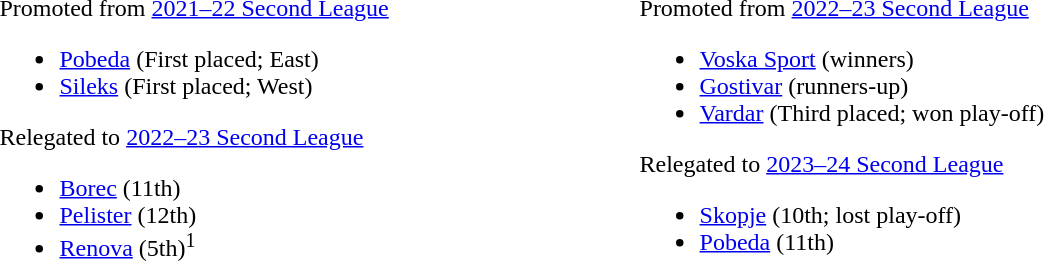<table style="border:0;width:69%;">
<tr style="vertical-align:top;">
<td><br>Promoted from <a href='#'>2021–22 Second League</a><ul><li><a href='#'>Pobeda</a> (First placed; East)</li><li><a href='#'>Sileks</a> (First placed; West)</li></ul>Relegated to <a href='#'>2022–23 Second League</a><ul><li><a href='#'>Borec</a> (11th)</li><li><a href='#'>Pelister</a> (12th)</li><li><a href='#'>Renova</a> (5th)<sup>1</sup></li></ul></td>
<td><br>Promoted from <a href='#'>2022–23 Second League</a><ul><li><a href='#'>Voska Sport</a> (winners)</li><li><a href='#'>Gostivar</a> (runners-up)</li><li><a href='#'>Vardar</a> (Third placed; won play-off)</li></ul>Relegated to <a href='#'>2023–24 Second League</a><ul><li><a href='#'>Skopje</a> (10th; lost play-off)</li><li><a href='#'>Pobeda</a> (11th)</li></ul></td>
</tr>
</table>
